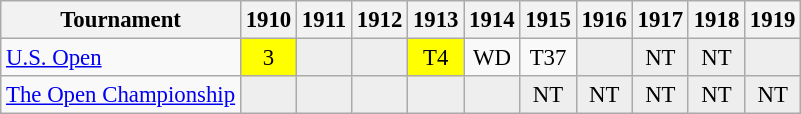<table class="wikitable" style="font-size:95%;text-align:center;">
<tr>
<th>Tournament</th>
<th>1910</th>
<th>1911</th>
<th>1912</th>
<th>1913</th>
<th>1914</th>
<th>1915</th>
<th>1916</th>
<th>1917</th>
<th>1918</th>
<th>1919</th>
</tr>
<tr>
<td align=left><a href='#'>U.S. Open</a></td>
<td style="background:yellow;">3</td>
<td style="background:#eeeeee;"></td>
<td style="background:#eeeeee;"></td>
<td style="background:yellow;">T4</td>
<td>WD</td>
<td>T37</td>
<td style="background:#eeeeee;"></td>
<td style="background:#eeeeee;">NT</td>
<td style="background:#eeeeee;">NT</td>
<td style="background:#eeeeee;"></td>
</tr>
<tr>
<td align=left><a href='#'>The Open Championship</a></td>
<td style="background:#eeeeee;"></td>
<td style="background:#eeeeee;"></td>
<td style="background:#eeeeee;"></td>
<td style="background:#eeeeee;"></td>
<td style="background:#eeeeee;"></td>
<td style="background:#eeeeee;">NT</td>
<td style="background:#eeeeee;">NT</td>
<td style="background:#eeeeee;">NT</td>
<td style="background:#eeeeee;">NT</td>
<td style="background:#eeeeee;">NT</td>
</tr>
</table>
